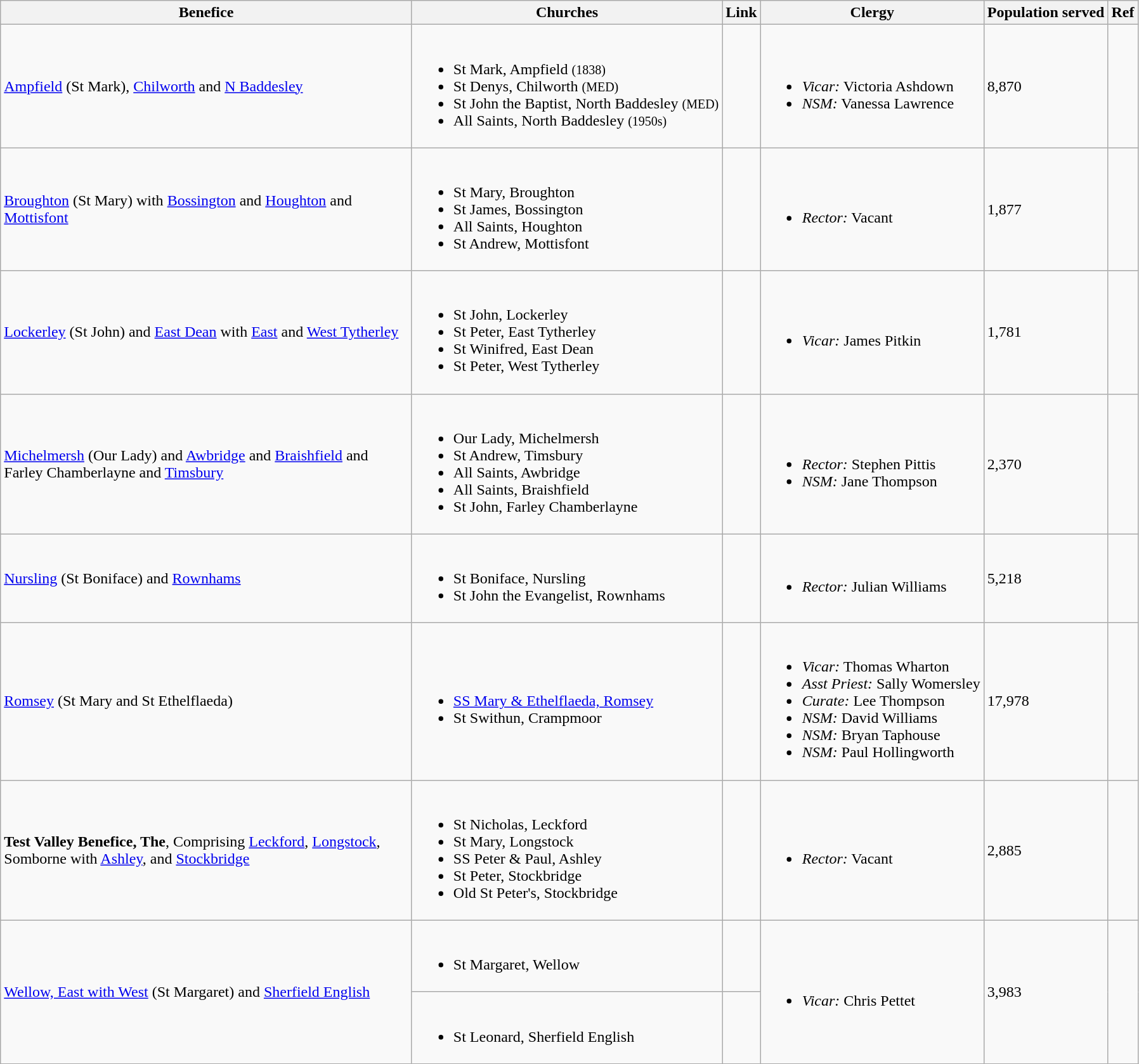<table class="wikitable">
<tr>
<th style="width:425px;">Benefice</th>
<th>Churches</th>
<th>Link</th>
<th>Clergy</th>
<th>Population served</th>
<th>Ref</th>
</tr>
<tr>
<td><a href='#'>Ampfield</a> (St Mark), <a href='#'>Chilworth</a> and <a href='#'>N Baddesley</a></td>
<td><br><ul><li>St Mark, Ampfield <small>(1838)</small></li><li>St Denys, Chilworth <small>(MED)</small></li><li>St John the Baptist, North Baddesley <small>(MED)</small></li><li>All Saints, North Baddesley <small>(1950s)</small></li></ul></td>
<td></td>
<td><br><ul><li><em>Vicar:</em> Victoria Ashdown</li><li><em>NSM:</em> Vanessa Lawrence</li></ul></td>
<td>8,870</td>
<td></td>
</tr>
<tr>
<td><a href='#'>Broughton</a> (St Mary) with <a href='#'>Bossington</a> and <a href='#'>Houghton</a> and <a href='#'>Mottisfont</a></td>
<td><br><ul><li>St Mary, Broughton</li><li>St James, Bossington</li><li>All Saints, Houghton</li><li>St Andrew, Mottisfont</li></ul></td>
<td></td>
<td><br><ul><li><em>Rector:</em> Vacant</li></ul></td>
<td>1,877</td>
<td></td>
</tr>
<tr>
<td><a href='#'>Lockerley</a> (St John) and <a href='#'>East Dean</a> with <a href='#'>East</a> and <a href='#'>West Tytherley</a></td>
<td><br><ul><li>St John, Lockerley</li><li>St Peter, East Tytherley</li><li>St Winifred, East Dean</li><li>St Peter, West Tytherley</li></ul></td>
<td></td>
<td><br><ul><li><em>Vicar:</em> James Pitkin</li></ul></td>
<td>1,781</td>
<td></td>
</tr>
<tr>
<td><a href='#'>Michelmersh</a> (Our Lady) and <a href='#'>Awbridge</a> and <a href='#'>Braishfield</a> and Farley Chamberlayne and <a href='#'>Timsbury</a></td>
<td><br><ul><li>Our Lady, Michelmersh</li><li>St Andrew, Timsbury</li><li>All Saints, Awbridge</li><li>All Saints, Braishfield</li><li>St John, Farley Chamberlayne</li></ul></td>
<td></td>
<td><br><ul><li><em>Rector:</em> Stephen Pittis</li><li><em>NSM:</em> Jane Thompson</li></ul></td>
<td>2,370</td>
<td></td>
</tr>
<tr>
<td><a href='#'>Nursling</a> (St Boniface) and <a href='#'>Rownhams</a></td>
<td><br><ul><li>St Boniface, Nursling</li><li>St John the Evangelist, Rownhams</li></ul></td>
<td></td>
<td><br><ul><li><em>Rector:</em> Julian Williams</li></ul></td>
<td>5,218</td>
<td></td>
</tr>
<tr>
<td><a href='#'>Romsey</a> (St Mary and St Ethelflaeda)</td>
<td><br><ul><li><a href='#'>SS Mary & Ethelflaeda, Romsey</a></li><li>St Swithun, Crampmoor</li></ul></td>
<td></td>
<td><br><ul><li><em>Vicar:</em> Thomas Wharton</li><li><em>Asst Priest:</em> Sally Womersley</li><li><em>Curate:</em> Lee Thompson</li><li><em>NSM:</em> David Williams</li><li><em>NSM:</em> Bryan Taphouse</li><li><em>NSM:</em> Paul Hollingworth</li></ul></td>
<td>17,978</td>
<td></td>
</tr>
<tr>
<td><strong>Test Valley Benefice, The</strong>, Comprising <a href='#'>Leckford</a>, <a href='#'>Longstock</a>, Somborne with <a href='#'>Ashley</a>, and <a href='#'>Stockbridge</a></td>
<td><br><ul><li>St Nicholas, Leckford</li><li>St Mary, Longstock</li><li>SS Peter & Paul, Ashley</li><li>St Peter, Stockbridge</li><li>Old St Peter's, Stockbridge</li></ul></td>
<td></td>
<td><br><ul><li><em>Rector:</em> Vacant</li></ul></td>
<td>2,885</td>
<td></td>
</tr>
<tr>
<td rowspan="2"><a href='#'>Wellow, East with West</a> (St Margaret) and <a href='#'>Sherfield English</a></td>
<td><br><ul><li>St Margaret, Wellow</li></ul></td>
<td></td>
<td rowspan="2"><br><ul><li><em>Vicar:</em> Chris Pettet</li></ul></td>
<td rowspan="2">3,983</td>
<td rowspan="2"></td>
</tr>
<tr>
<td><br><ul><li>St Leonard, Sherfield English</li></ul></td>
<td></td>
</tr>
</table>
